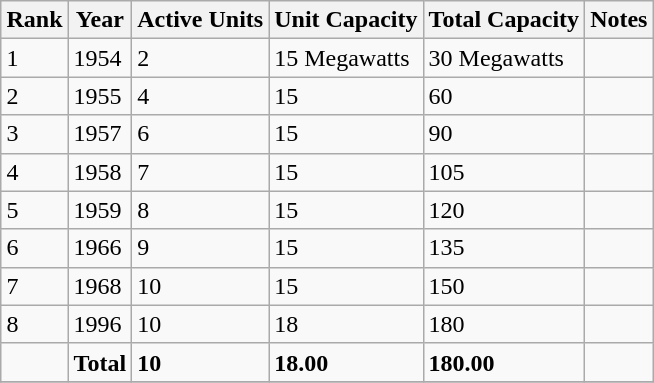<table class="wikitable sortable" style="margin: 0.5em auto">
<tr>
<th>Rank</th>
<th>Year</th>
<th>Active Units</th>
<th>Unit Capacity</th>
<th>Total Capacity</th>
<th>Notes</th>
</tr>
<tr>
<td>1</td>
<td>1954</td>
<td>2</td>
<td>15 Megawatts</td>
<td>30 Megawatts</td>
<td></td>
</tr>
<tr>
<td>2</td>
<td>1955</td>
<td>4</td>
<td>15</td>
<td>60</td>
<td></td>
</tr>
<tr>
<td>3</td>
<td>1957</td>
<td>6</td>
<td>15</td>
<td>90</td>
<td></td>
</tr>
<tr>
<td>4</td>
<td>1958</td>
<td>7</td>
<td>15</td>
<td>105</td>
<td></td>
</tr>
<tr>
<td>5</td>
<td>1959</td>
<td>8</td>
<td>15</td>
<td>120</td>
<td></td>
</tr>
<tr>
<td>6</td>
<td>1966</td>
<td>9</td>
<td>15</td>
<td>135</td>
<td></td>
</tr>
<tr>
<td>7</td>
<td>1968</td>
<td>10</td>
<td>15</td>
<td>150</td>
<td></td>
</tr>
<tr>
<td>8</td>
<td>1996</td>
<td>10</td>
<td>18</td>
<td>180</td>
<td></td>
</tr>
<tr>
<td></td>
<td><strong>Total</strong></td>
<td><strong>10</strong></td>
<td><strong>18.00</strong></td>
<td><strong>180.00</strong></td>
<td></td>
</tr>
<tr>
</tr>
</table>
